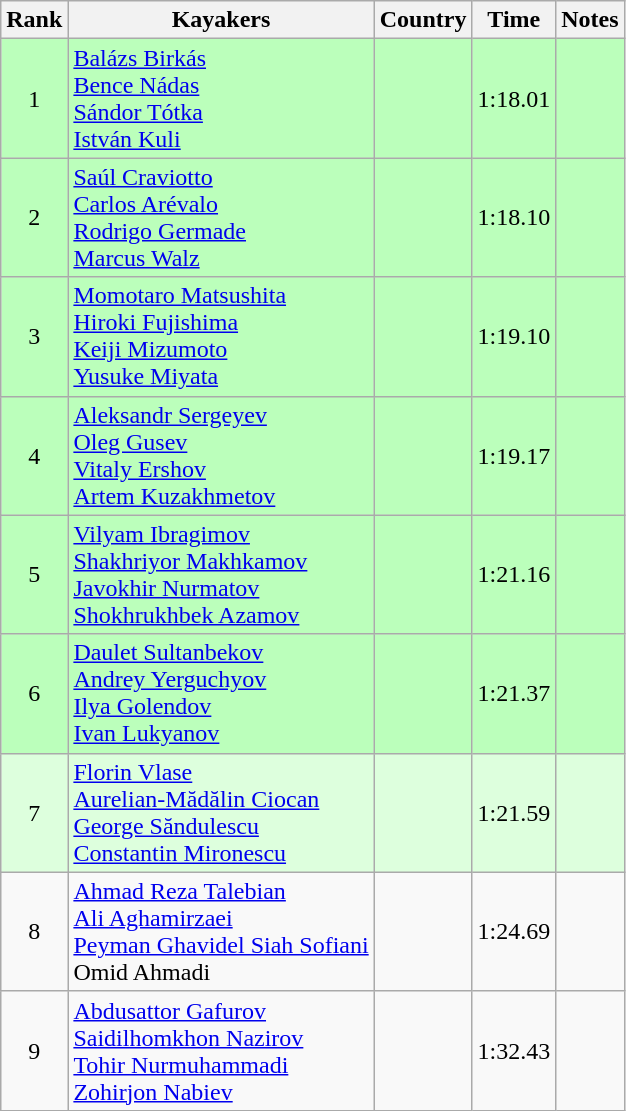<table class="wikitable" style="text-align:center">
<tr>
<th>Rank</th>
<th>Kayakers</th>
<th>Country</th>
<th>Time</th>
<th>Notes</th>
</tr>
<tr bgcolor=bbffbb>
<td>1</td>
<td align="left"><a href='#'>Balázs Birkás</a><br><a href='#'>Bence Nádas</a><br><a href='#'>Sándor Tótka</a><br><a href='#'>István Kuli</a></td>
<td align="left"></td>
<td>1:18.01</td>
<td></td>
</tr>
<tr bgcolor=bbffbb>
<td>2</td>
<td align="left"><a href='#'>Saúl Craviotto</a><br><a href='#'>Carlos Arévalo</a><br><a href='#'>Rodrigo Germade</a><br><a href='#'>Marcus Walz</a></td>
<td align="left"></td>
<td>1:18.10</td>
<td></td>
</tr>
<tr bgcolor=bbffbb>
<td>3</td>
<td align="left"><a href='#'>Momotaro Matsushita</a><br><a href='#'>Hiroki Fujishima</a><br><a href='#'>Keiji Mizumoto</a><br><a href='#'>Yusuke Miyata</a></td>
<td align="left"></td>
<td>1:19.10</td>
<td></td>
</tr>
<tr bgcolor=bbffbb>
<td>4</td>
<td align="left"><a href='#'>Aleksandr Sergeyev</a><br><a href='#'>Oleg Gusev</a><br><a href='#'>Vitaly Ershov</a><br><a href='#'>Artem Kuzakhmetov</a></td>
<td align="left"></td>
<td>1:19.17</td>
<td></td>
</tr>
<tr bgcolor=bbffbb>
<td>5</td>
<td align="left"><a href='#'>Vilyam Ibragimov</a><br><a href='#'>Shakhriyor Makhkamov</a><br><a href='#'>Javokhir Nurmatov</a><br><a href='#'>Shokhrukhbek Azamov</a></td>
<td align="left"></td>
<td>1:21.16</td>
<td></td>
</tr>
<tr bgcolor=bbffbb>
<td>6</td>
<td align="left"><a href='#'>Daulet Sultanbekov</a><br><a href='#'>Andrey Yerguchyov</a><br><a href='#'>Ilya Golendov</a><br><a href='#'>Ivan Lukyanov</a></td>
<td align="left"></td>
<td>1:21.37</td>
<td></td>
</tr>
<tr bgcolor=ddffdd>
<td>7</td>
<td align="left"><a href='#'>Florin Vlase</a><br><a href='#'>Aurelian-Mădălin Ciocan</a><br><a href='#'>George Săndulescu</a><br><a href='#'>Constantin Mironescu</a></td>
<td align="left"></td>
<td>1:21.59</td>
<td></td>
</tr>
<tr>
<td>8</td>
<td align="left"><a href='#'>Ahmad Reza Talebian</a><br><a href='#'>Ali Aghamirzaei</a><br><a href='#'>Peyman Ghavidel Siah Sofiani</a><br>Omid Ahmadi</td>
<td align="left"></td>
<td>1:24.69</td>
<td></td>
</tr>
<tr>
<td>9</td>
<td align="left"><a href='#'>Abdusattor Gafurov</a><br><a href='#'>Saidilhomkhon Nazirov</a><br><a href='#'>Tohir Nurmuhammadi</a><br><a href='#'>Zohirjon Nabiev</a></td>
<td align="left"></td>
<td>1:32.43</td>
<td></td>
</tr>
</table>
